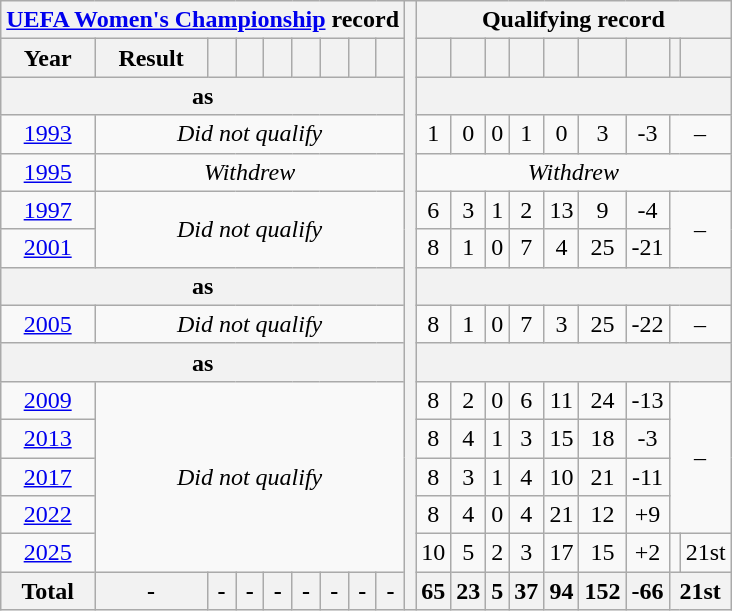<table class="wikitable" style="text-align: center;">
<tr>
<th colspan=9><a href='#'>UEFA Women's Championship</a> record</th>
<th rowspan=100></th>
<th colspan=9>Qualifying record</th>
</tr>
<tr>
<th>Year</th>
<th>Result</th>
<th></th>
<th></th>
<th></th>
<th></th>
<th></th>
<th></th>
<th><br></th>
<th></th>
<th></th>
<th></th>
<th></th>
<th></th>
<th></th>
<th></th>
<th></th>
<th></th>
</tr>
<tr>
<th colspan=9>as </th>
<th colspan=9></th>
</tr>
<tr>
<td> <a href='#'>1993</a></td>
<td colspan=8><em>Did not qualify</em></td>
<td>1</td>
<td>0</td>
<td>0</td>
<td>1</td>
<td>0</td>
<td>3</td>
<td>-3</td>
<td colspan=2>–</td>
</tr>
<tr>
<td> <a href='#'>1995</a></td>
<td colspan=8><em>Withdrew</em></td>
<td colspan=9><em>Withdrew</em></td>
</tr>
<tr>
<td>  <a href='#'>1997</a></td>
<td colspan=8 rowspan=2><em>Did not qualify</em></td>
<td>6</td>
<td>3</td>
<td>1</td>
<td>2</td>
<td>13</td>
<td>9</td>
<td>-4</td>
<td colspan=2 rowspan=2>–</td>
</tr>
<tr>
<td> <a href='#'>2001</a></td>
<td>8</td>
<td>1</td>
<td>0</td>
<td>7</td>
<td>4</td>
<td>25</td>
<td>-21</td>
</tr>
<tr>
<th colspan=9>as </th>
<th colspan=9></th>
</tr>
<tr>
<td> <a href='#'>2005</a></td>
<td colspan=8><em>Did not qualify</em></td>
<td>8</td>
<td>1</td>
<td>0</td>
<td>7</td>
<td>3</td>
<td>25</td>
<td>-22</td>
<td colspan=2>–</td>
</tr>
<tr>
<th colspan=9>as </th>
<th colspan=9></th>
</tr>
<tr>
<td> <a href='#'>2009</a></td>
<td colspan=8 rowspan=5><em>Did not qualify</em></td>
<td>8</td>
<td>2</td>
<td>0</td>
<td>6</td>
<td>11</td>
<td>24</td>
<td>-13</td>
<td colspan=2 rowspan=4>–</td>
</tr>
<tr>
<td> <a href='#'>2013</a></td>
<td>8</td>
<td>4</td>
<td>1</td>
<td>3</td>
<td>15</td>
<td>18</td>
<td>-3</td>
</tr>
<tr>
<td> <a href='#'>2017</a></td>
<td>8</td>
<td>3</td>
<td>1</td>
<td>4</td>
<td>10</td>
<td>21</td>
<td>-11</td>
</tr>
<tr>
<td> <a href='#'>2022</a></td>
<td>8</td>
<td>4</td>
<td>0</td>
<td>4</td>
<td>21</td>
<td>12</td>
<td>+9</td>
</tr>
<tr>
<td> <a href='#'>2025</a></td>
<td>10</td>
<td>5</td>
<td>2</td>
<td>3</td>
<td>17</td>
<td>15</td>
<td>+2</td>
<td></td>
<td>21st</td>
</tr>
<tr>
<th>Total</th>
<th>-</th>
<th>-</th>
<th>-</th>
<th>-</th>
<th>-</th>
<th>-</th>
<th>-</th>
<th>-</th>
<th>65</th>
<th>23</th>
<th>5</th>
<th>37</th>
<th>94</th>
<th>152</th>
<th>-66</th>
<th colspan=2>21st</th>
</tr>
</table>
